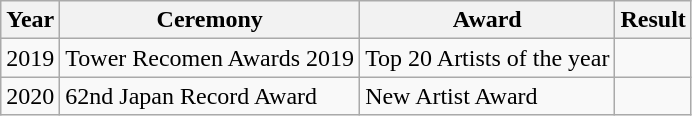<table class="wikitable">
<tr>
<th>Year</th>
<th>Ceremony</th>
<th>Award</th>
<th>Result</th>
</tr>
<tr>
<td>2019</td>
<td>Tower Recomen Awards 2019</td>
<td>Top 20 Artists of the year</td>
<td></td>
</tr>
<tr>
<td>2020</td>
<td>62nd Japan Record Award</td>
<td>New Artist Award</td>
<td></td>
</tr>
</table>
